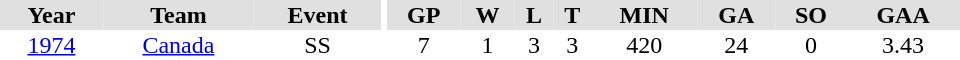<table border="0" cellpadding="1" cellspacing="0" ID="Table3" style="text-align:center; width:40em;">
<tr bgcolor="#e0e0e0">
<th>Year</th>
<th>Team</th>
<th>Event</th>
<th rowspan="99" bgcolor="#ffffff"></th>
<th>GP</th>
<th>W</th>
<th>L</th>
<th>T</th>
<th>MIN</th>
<th>GA</th>
<th>SO</th>
<th>GAA</th>
</tr>
<tr>
<td><a href='#'>1974</a></td>
<td><a href='#'>Canada</a></td>
<td>SS</td>
<td>7</td>
<td>1</td>
<td>3</td>
<td>3</td>
<td>420</td>
<td>24</td>
<td>0</td>
<td>3.43</td>
</tr>
</table>
